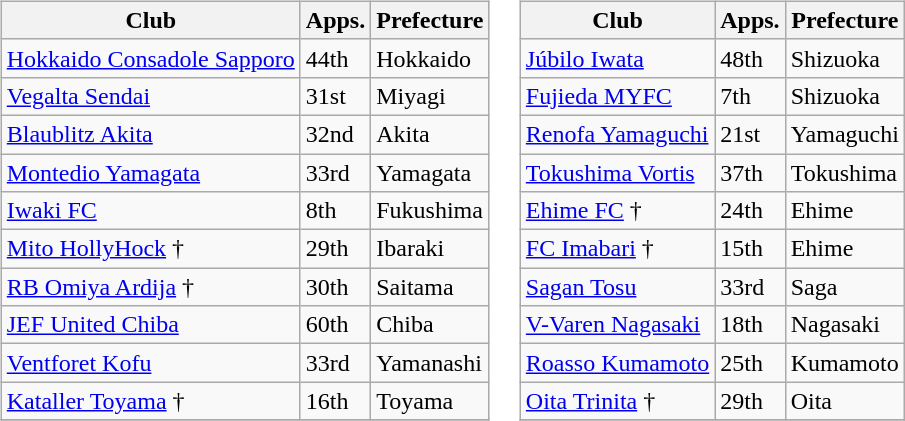<table>
<tr>
<td valign="top"><br><table class="wikitable" style="text-align:left">
<tr>
<th>Club</th>
<th>Apps.</th>
<th>Prefecture</th>
</tr>
<tr>
<td><a href='#'>Hokkaido Consadole Sapporo</a></td>
<td>44th</td>
<td>Hokkaido</td>
</tr>
<tr>
<td><a href='#'>Vegalta Sendai</a></td>
<td>31st</td>
<td>Miyagi</td>
</tr>
<tr>
<td><a href='#'>Blaublitz Akita</a></td>
<td>32nd</td>
<td>Akita</td>
</tr>
<tr>
<td><a href='#'>Montedio Yamagata</a></td>
<td>33rd</td>
<td>Yamagata</td>
</tr>
<tr>
<td><a href='#'>Iwaki FC</a></td>
<td>8th</td>
<td>Fukushima</td>
</tr>
<tr>
<td><a href='#'>Mito HollyHock</a> †</td>
<td>29th</td>
<td>Ibaraki</td>
</tr>
<tr>
<td><a href='#'>RB Omiya Ardija</a> †</td>
<td>30th</td>
<td>Saitama</td>
</tr>
<tr>
<td><a href='#'>JEF United Chiba</a></td>
<td>60th</td>
<td>Chiba</td>
</tr>
<tr>
<td><a href='#'>Ventforet Kofu</a></td>
<td>33rd</td>
<td>Yamanashi</td>
</tr>
<tr>
<td><a href='#'>Kataller Toyama</a> †</td>
<td>16th</td>
<td>Toyama</td>
</tr>
<tr>
</tr>
</table>
</td>
<td valign="top"><br><table class="wikitable" style="text-align:left">
<tr>
<th>Club</th>
<th>Apps.</th>
<th>Prefecture</th>
</tr>
<tr>
<td><a href='#'>Júbilo Iwata</a></td>
<td>48th</td>
<td>Shizuoka</td>
</tr>
<tr>
<td><a href='#'>Fujieda MYFC</a></td>
<td>7th</td>
<td>Shizuoka</td>
</tr>
<tr>
<td><a href='#'>Renofa Yamaguchi</a></td>
<td>21st</td>
<td>Yamaguchi</td>
</tr>
<tr>
<td><a href='#'>Tokushima Vortis</a></td>
<td>37th</td>
<td>Tokushima</td>
</tr>
<tr>
<td><a href='#'>Ehime FC</a> †</td>
<td>24th</td>
<td>Ehime</td>
</tr>
<tr>
<td><a href='#'>FC Imabari</a> †</td>
<td>15th</td>
<td>Ehime</td>
</tr>
<tr>
<td><a href='#'>Sagan Tosu</a></td>
<td>33rd</td>
<td>Saga</td>
</tr>
<tr>
<td><a href='#'>V-Varen Nagasaki</a></td>
<td>18th</td>
<td>Nagasaki</td>
</tr>
<tr>
<td><a href='#'>Roasso Kumamoto</a></td>
<td>25th</td>
<td>Kumamoto</td>
</tr>
<tr>
<td><a href='#'>Oita Trinita</a> †</td>
<td>29th</td>
<td>Oita</td>
</tr>
<tr>
</tr>
</table>
</td>
</tr>
</table>
